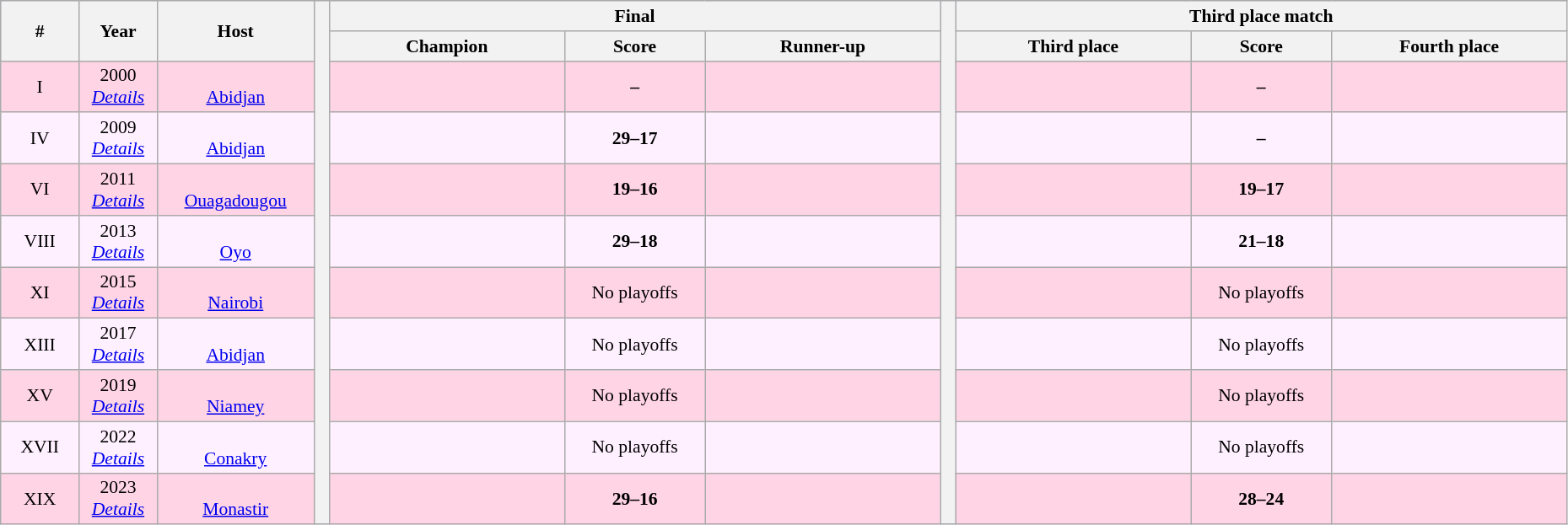<table class="wikitable" style="font-size:90%; width: 98%; text-align: center;">
<tr bgcolor=#C1D8FF>
<th rowspan=2 width=5%>#</th>
<th rowspan=2 width=5%>Year</th>
<th rowspan=2 width=10%>Host</th>
<th rowspan=11 width=1% bgcolor=ffffff></th>
<th colspan=3>Final</th>
<th rowspan=11 width=1% bgcolor=ffffff></th>
<th colspan=3>Third place match</th>
</tr>
<tr bgcolor=#EFEFEF>
<th width=15%>Champion</th>
<th width=9%>Score</th>
<th width=15%>Runner-up</th>
<th width=15%>Third place</th>
<th width=9%>Score</th>
<th width=15%>Fourth place</th>
</tr>
<tr bgcolor=#ffd4e4>
<td>I</td>
<td>2000<br><em><a href='#'>Details</a></em></td>
<td><br><a href='#'>Abidjan</a></td>
<td><strong></strong></td>
<td><strong>–</strong></td>
<td></td>
<td></td>
<td><strong>–</strong></td>
<td></td>
</tr>
<tr bgcolor=#fff0ff>
<td>IV</td>
<td>2009<br><em><a href='#'>Details</a></em></td>
<td><br><a href='#'>Abidjan</a></td>
<td><strong></strong></td>
<td><strong>29–17</strong></td>
<td></td>
<td></td>
<td><strong>–</strong></td>
<td></td>
</tr>
<tr bgcolor=#ffd4e4>
<td>VI</td>
<td>2011<br><em><a href='#'>Details</a></em></td>
<td><br><a href='#'>Ouagadougou</a></td>
<td><strong></strong></td>
<td><strong>19–16</strong></td>
<td></td>
<td></td>
<td><strong>19–17</strong></td>
<td></td>
</tr>
<tr bgcolor=#fff0ff>
<td>VIII</td>
<td>2013<br><em><a href='#'>Details</a></em></td>
<td><br><a href='#'>Oyo</a></td>
<td><strong></strong></td>
<td><strong>29–18</strong></td>
<td></td>
<td></td>
<td><strong>21–18</strong></td>
<td></td>
</tr>
<tr bgcolor=#ffd4e4>
<td>XI</td>
<td>2015<br><em><a href='#'>Details</a></em></td>
<td><br><a href='#'>Nairobi</a></td>
<td><strong></strong></td>
<td><span>No playoffs</span></td>
<td></td>
<td></td>
<td><span>No playoffs</span></td>
<td></td>
</tr>
<tr bgcolor=#fff0ff>
<td>XIII</td>
<td>2017<br><em><a href='#'>Details</a></em></td>
<td><br><a href='#'>Abidjan</a></td>
<td><strong></strong></td>
<td><span>No playoffs</span></td>
<td></td>
<td></td>
<td><span>No playoffs</span></td>
<td></td>
</tr>
<tr bgcolor=#ffd4e4>
<td>XV</td>
<td>2019<br><em><a href='#'>Details</a></em></td>
<td><br><a href='#'>Niamey</a></td>
<td><strong></strong></td>
<td><span>No playoffs</span></td>
<td></td>
<td></td>
<td><span>No playoffs</span></td>
<td></td>
</tr>
<tr bgcolor=#fff0ff>
<td>XVII</td>
<td>2022<br><em><a href='#'>Details</a></em></td>
<td><br><a href='#'>Conakry</a></td>
<td></td>
<td><span>No playoffs</span></td>
<td></td>
<td></td>
<td><span>No playoffs</span></td>
<td></td>
</tr>
<tr bgcolor=#ffd4e4>
<td>XIX</td>
<td>2023<br><em><a href='#'>Details</a></em></td>
<td><br><a href='#'>Monastir</a></td>
<td></td>
<td><strong>29–16</strong></td>
<td></td>
<td></td>
<td><strong>28–24</strong></td>
<td></td>
</tr>
</table>
